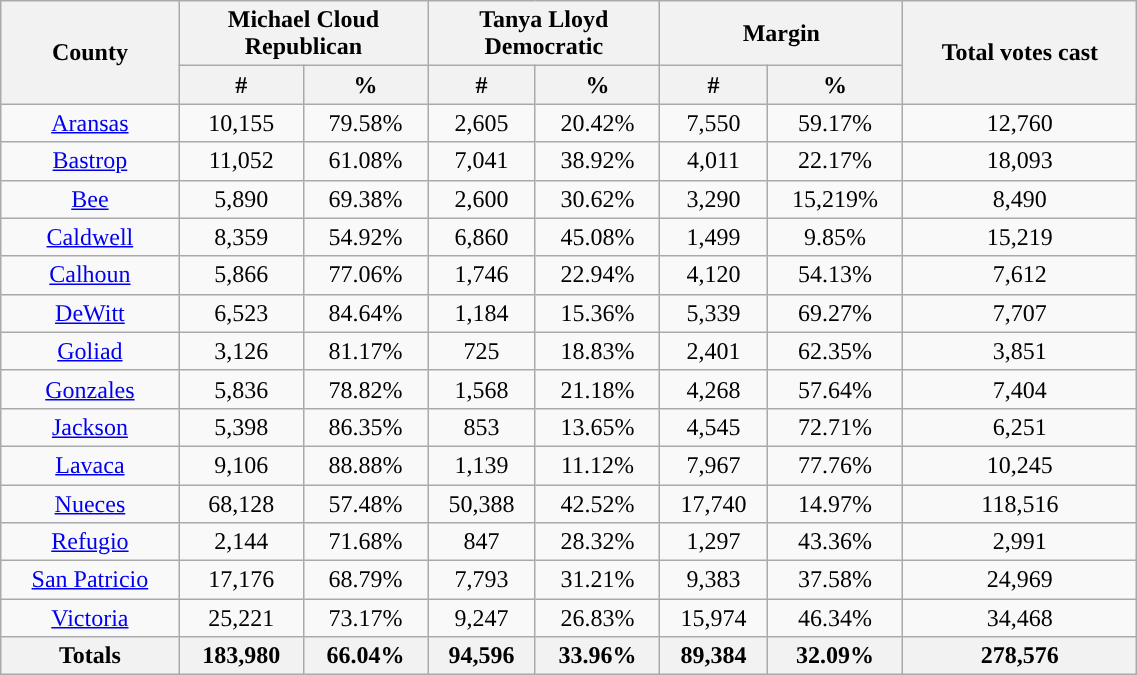<table width="60%"  class="wikitable sortable" style="text-align:center">
<tr>
<th rowspan="2">County</th>
<th style="text-align:center;" colspan="2">Michael Cloud<br>Republican</th>
<th style="text-align:center;" colspan="2">Tanya Lloyd<br>Democratic</th>
<th style="text-align:center;" colspan="2">Margin</th>
<th rowspan="2" style="text-align:center;">Total votes cast</th>
</tr>
<tr>
<th style="text-align:center;" data-sort-type="number">#</th>
<th style="text-align:center;" data-sort-type="number">%</th>
<th style="text-align:center;" data-sort-type="number">#</th>
<th style="text-align:center;" data-sort-type="number">%</th>
<th style="text-align:center;" data-sort-type="number">#</th>
<th style="text-align:center;" data-sort-type="number">%</th>
</tr>
<tr style="text-align:center;">
<td style="background-color:"><a href='#'>Aransas</a></td>
<td style="background-color:">10,155</td>
<td style="background-color:">79.58%</td>
<td style="color:black;background-color:">2,605</td>
<td style="color:black;background-color:">20.42%</td>
<td style="background-color:">7,550</td>
<td style="background-color:">59.17%</td>
<td style="background-color:">12,760</td>
</tr>
<tr style="text-align:center;">
<td style="background-color:"><a href='#'>Bastrop</a></td>
<td style="background-color:">11,052</td>
<td style="background-color:">61.08%</td>
<td style="color:black;background-color:">7,041</td>
<td style="color:black;background-color:">38.92%</td>
<td style="background-color:">4,011</td>
<td style="background-color:">22.17%</td>
<td style="background-color:">18,093</td>
</tr>
<tr style="text-align:center;">
<td style="background-color:"><a href='#'>Bee</a></td>
<td style="background-color:">5,890</td>
<td style="background-color:">69.38%</td>
<td style="color:black;background-color:">2,600</td>
<td style="color:black;background-color:">30.62%</td>
<td style="background-color:">3,290</td>
<td style="background-color:">15,219%</td>
<td style="background-color:">8,490</td>
</tr>
<tr style="text-align:center;">
<td style="background-color:"><a href='#'>Caldwell</a></td>
<td style="background-color:">8,359</td>
<td style="background-color:">54.92%</td>
<td style="color:black;background-color:">6,860</td>
<td style="color:black;background-color:">45.08%</td>
<td style="background-color:">1,499</td>
<td style="background-color:">9.85%</td>
<td style="background-color:">15,219</td>
</tr>
<tr style="text-align:center;">
<td style="background-color:"><a href='#'>Calhoun</a></td>
<td style="background-color:">5,866</td>
<td style="background-color:">77.06%</td>
<td style="color:black;background-color:">1,746</td>
<td style="color:black;background-color:">22.94%</td>
<td style="background-color:">4,120</td>
<td style="background-color:">54.13%</td>
<td style="background-color:">7,612</td>
</tr>
<tr style="text-align:center;">
<td style="background-color:"><a href='#'>DeWitt</a></td>
<td style="background-color:">6,523</td>
<td style="background-color:">84.64%</td>
<td style="color:black;background-color:">1,184</td>
<td style="color:black;background-color:">15.36%</td>
<td style="background-color:">5,339</td>
<td style="background-color:">69.27%</td>
<td style="background-color:">7,707</td>
</tr>
<tr style="text-align:center;">
<td style="background-color:"><a href='#'>Goliad</a></td>
<td style="background-color:">3,126</td>
<td style="background-color:">81.17%</td>
<td style="color:black;background-color:">725</td>
<td style="color:black;background-color:">18.83%</td>
<td style="background-color:">2,401</td>
<td style="background-color:">62.35%</td>
<td style="background-color:">3,851</td>
</tr>
<tr style="text-align:center;">
<td style="background-color:"><a href='#'>Gonzales</a></td>
<td style="background-color:">5,836</td>
<td style="background-color:">78.82%</td>
<td style="color:black;background-color:">1,568</td>
<td style="color:black;background-color:">21.18%</td>
<td style="background-color:">4,268</td>
<td style="background-color:">57.64%</td>
<td style="background-color:">7,404</td>
</tr>
<tr style="text-align:center;">
<td style="background-color:"><a href='#'>Jackson</a></td>
<td style="background-color:">5,398</td>
<td style="background-color:">86.35%</td>
<td style="color:black;background-color:">853</td>
<td style="color:black;background-color:">13.65%</td>
<td style="background-color:">4,545</td>
<td style="background-color:">72.71%</td>
<td style="background-color:">6,251</td>
</tr>
<tr style="text-align:center;">
<td style="background-color:"><a href='#'>Lavaca</a></td>
<td style="background-color:">9,106</td>
<td style="background-color:">88.88%</td>
<td style="color:black;background-color:">1,139</td>
<td style="color:black;background-color:">11.12%</td>
<td style="background-color:">7,967</td>
<td style="background-color:">77.76%</td>
<td style="background-color:">10,245</td>
</tr>
<tr style="text-align:center;">
<td style="background-color:"><a href='#'>Nueces</a></td>
<td style="background-color:">68,128</td>
<td style="background-color:">57.48%</td>
<td style="color:black;background-color:">50,388</td>
<td style="color:black;background-color:">42.52%</td>
<td style="background-color:">17,740</td>
<td style="background-color:">14.97%</td>
<td style="background-color:">118,516</td>
</tr>
<tr style="text-align:center;">
<td style="background-color:"><a href='#'>Refugio</a></td>
<td style="background-color:">2,144</td>
<td style="background-color:">71.68%</td>
<td style="color:black;background-color:">847</td>
<td style="color:black;background-color:">28.32%</td>
<td style="background-color:">1,297</td>
<td style="background-color:">43.36%</td>
<td style="background-color:">2,991</td>
</tr>
<tr style="text-align:center;">
<td style="background-color:"><a href='#'>San Patricio</a></td>
<td style="background-color:">17,176</td>
<td style="background-color:">68.79%</td>
<td style="color:black;background-color:">7,793</td>
<td style="color:black;background-color:">31.21%</td>
<td style="background-color:">9,383</td>
<td style="background-color:">37.58%</td>
<td style="background-color:">24,969</td>
</tr>
<tr style="text-align:center;">
<td style="background-color:"><a href='#'>Victoria</a></td>
<td style="background-color:">25,221</td>
<td style="background-color:">73.17%</td>
<td style="color:black;background-color:">9,247</td>
<td style="color:black;background-color:">26.83%</td>
<td style="background-color:">15,974</td>
<td style="background-color:">46.34%</td>
<td style="background-color:">34,468</td>
</tr>
<tr style="text-align:center;">
<th>Totals</th>
<th>183,980</th>
<th>66.04%</th>
<th>94,596</th>
<th>33.96%</th>
<th>89,384</th>
<th>32.09%</th>
<th>278,576</th>
</tr>
</table>
